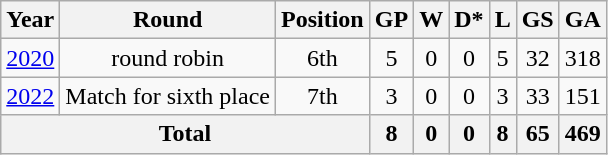<table class="wikitable" style="text-align: center;">
<tr>
<th>Year</th>
<th>Round</th>
<th>Position</th>
<th>GP</th>
<th>W</th>
<th>D*</th>
<th>L</th>
<th>GS</th>
<th>GA</th>
</tr>
<tr>
<td> <a href='#'>2020</a></td>
<td>round robin</td>
<td>6th</td>
<td>5</td>
<td>0</td>
<td>0</td>
<td>5</td>
<td>32</td>
<td>318</td>
</tr>
<tr>
<td> <a href='#'>2022</a></td>
<td>Match for sixth place</td>
<td>7th</td>
<td>3</td>
<td>0</td>
<td>0</td>
<td>3</td>
<td>33</td>
<td>151</td>
</tr>
<tr>
<th colspan=3>Total</th>
<th>8</th>
<th>0</th>
<th>0</th>
<th>8</th>
<th>65</th>
<th>469</th>
</tr>
</table>
